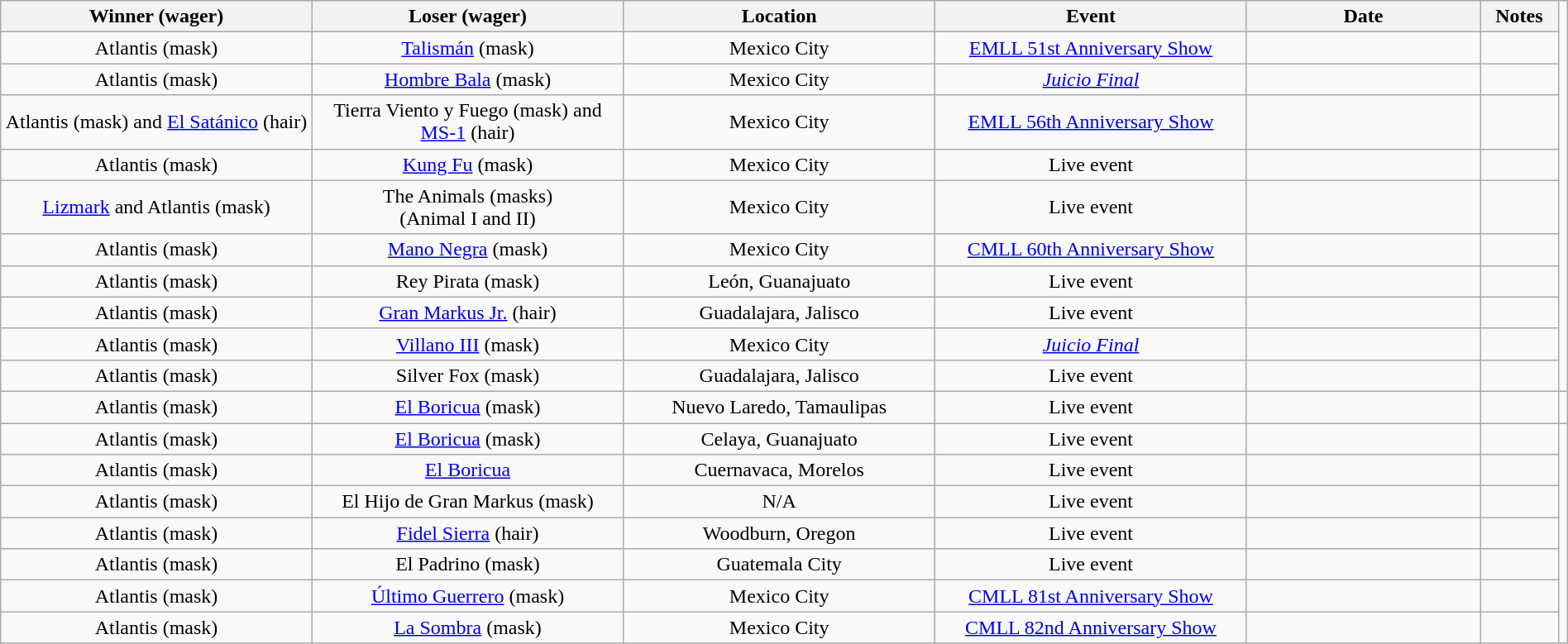<table class="wikitable sortable" width=100%  style="text-align: center">
<tr>
<th width=20% scope="col">Winner (wager)</th>
<th width=20% scope="col">Loser (wager)</th>
<th width=20% scope="col">Location</th>
<th width=20% scope="col">Event</th>
<th width=15% scope="col">Date</th>
<th class="unsortable" width=5% scope="col">Notes</th>
</tr>
<tr>
<td>Atlantis (mask)</td>
<td><a href='#'>Talismán</a> (mask)</td>
<td>Mexico City</td>
<td><a href='#'>EMLL 51st Anniversary Show</a></td>
<td></td>
<td></td>
</tr>
<tr>
<td>Atlantis (mask)</td>
<td><a href='#'>Hombre Bala</a> (mask)</td>
<td>Mexico City</td>
<td><em><a href='#'>Juicio Final</a></em></td>
<td></td>
<td> </td>
</tr>
<tr>
<td>Atlantis (mask) and <a href='#'>El Satánico</a> (hair)</td>
<td>Tierra Viento y Fuego (mask) and <a href='#'>MS-1</a> (hair)</td>
<td>Mexico City</td>
<td><a href='#'>EMLL 56th Anniversary Show</a></td>
<td></td>
<td></td>
</tr>
<tr>
<td>Atlantis (mask)</td>
<td><a href='#'>Kung Fu</a> (mask)</td>
<td>Mexico City</td>
<td>Live event</td>
<td></td>
<td></td>
</tr>
<tr>
<td><a href='#'>Lizmark</a> and Atlantis (mask)</td>
<td>The Animals (masks)<br>(Animal I and II)</td>
<td>Mexico City</td>
<td>Live event</td>
<td></td>
<td> </td>
</tr>
<tr>
<td>Atlantis (mask)</td>
<td><a href='#'>Mano Negra</a> (mask)</td>
<td>Mexico City</td>
<td><a href='#'>CMLL 60th Anniversary Show</a></td>
<td></td>
<td></td>
</tr>
<tr>
<td>Atlantis (mask)</td>
<td>Rey Pirata (mask)</td>
<td>León, Guanajuato</td>
<td>Live event</td>
<td></td>
<td> </td>
</tr>
<tr>
<td>Atlantis (mask)</td>
<td><a href='#'>Gran Markus Jr.</a> (hair)</td>
<td>Guadalajara, Jalisco</td>
<td>Live event</td>
<td></td>
<td> </td>
</tr>
<tr>
<td>Atlantis (mask)</td>
<td><a href='#'>Villano III</a> (mask)</td>
<td>Mexico City</td>
<td><em><a href='#'>Juicio Final</a></em></td>
<td></td>
<td></td>
</tr>
<tr>
<td>Atlantis (mask)</td>
<td>Silver Fox (mask)</td>
<td>Guadalajara, Jalisco</td>
<td>Live event</td>
<td></td>
<td> </td>
</tr>
<tr>
<td>Atlantis (mask)</td>
<td><a href='#'>El Boricua</a> (mask)</td>
<td>Nuevo Laredo, Tamaulipas</td>
<td>Live event</td>
<td></td>
<td></td>
<td></td>
</tr>
<tr>
<td>Atlantis (mask)</td>
<td><a href='#'>El Boricua</a> (mask)</td>
<td>Celaya, Guanajuato</td>
<td>Live event</td>
<td></td>
<td></td>
</tr>
<tr>
<td>Atlantis (mask)</td>
<td><a href='#'>El Boricua</a></td>
<td>Cuernavaca, Morelos</td>
<td>Live event</td>
<td></td>
<td></td>
</tr>
<tr>
<td>Atlantis (mask)</td>
<td>El Hijo de Gran Markus (mask)</td>
<td>N/A</td>
<td>Live event</td>
<td></td>
<td> </td>
</tr>
<tr>
<td>Atlantis (mask)</td>
<td><a href='#'>Fidel Sierra</a> (hair)</td>
<td>Woodburn, Oregon</td>
<td>Live event</td>
<td></td>
<td> </td>
</tr>
<tr>
<td>Atlantis (mask)</td>
<td>El Padrino (mask)</td>
<td>Guatemala City</td>
<td>Live event</td>
<td></td>
<td></td>
</tr>
<tr>
<td>Atlantis (mask)</td>
<td><a href='#'>Último Guerrero</a> (mask)</td>
<td>Mexico City</td>
<td><a href='#'>CMLL 81st Anniversary Show</a></td>
<td></td>
<td></td>
</tr>
<tr>
<td>Atlantis (mask)</td>
<td><a href='#'>La Sombra</a> (mask)</td>
<td>Mexico City</td>
<td><a href='#'>CMLL 82nd Anniversary Show</a></td>
<td></td>
<td><br></td>
</tr>
</table>
